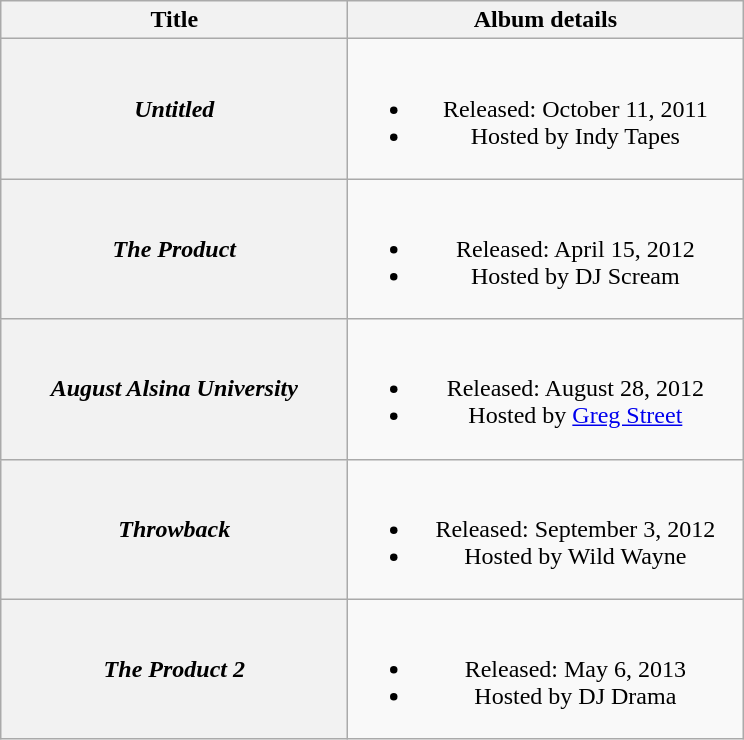<table class="wikitable plainrowheaders" style="text-align:center;">
<tr>
<th scope="col" style="width:14em;">Title</th>
<th scope="col" style="width:16em;">Album details</th>
</tr>
<tr>
<th scope="row"><em>Untitled</em></th>
<td><br><ul><li>Released: October 11, 2011</li><li>Hosted by Indy Tapes</li></ul></td>
</tr>
<tr>
<th scope="row"><em>The Product</em></th>
<td><br><ul><li>Released: April 15, 2012</li><li>Hosted by DJ Scream</li></ul></td>
</tr>
<tr>
<th scope="row"><em>August Alsina University</em></th>
<td><br><ul><li>Released: August 28, 2012</li><li>Hosted by <a href='#'>Greg Street</a></li></ul></td>
</tr>
<tr>
<th scope="row"><em>Throwback</em></th>
<td><br><ul><li>Released: September 3, 2012</li><li>Hosted by Wild Wayne</li></ul></td>
</tr>
<tr>
<th scope="row"><em>The Product 2</em></th>
<td><br><ul><li>Released: May 6, 2013</li><li>Hosted by DJ Drama</li></ul></td>
</tr>
</table>
